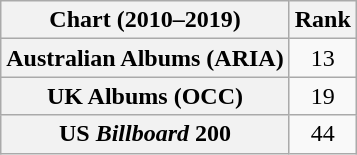<table class="wikitable sortable plainrowheaders" style="text-align:center">
<tr>
<th scope="col">Chart (2010–2019)</th>
<th scope="col">Rank</th>
</tr>
<tr>
<th scope="row">Australian Albums (ARIA)</th>
<td>13</td>
</tr>
<tr>
<th scope="row">UK Albums (OCC)</th>
<td>19</td>
</tr>
<tr>
<th scope="row">US <em>Billboard</em> 200</th>
<td>44</td>
</tr>
</table>
